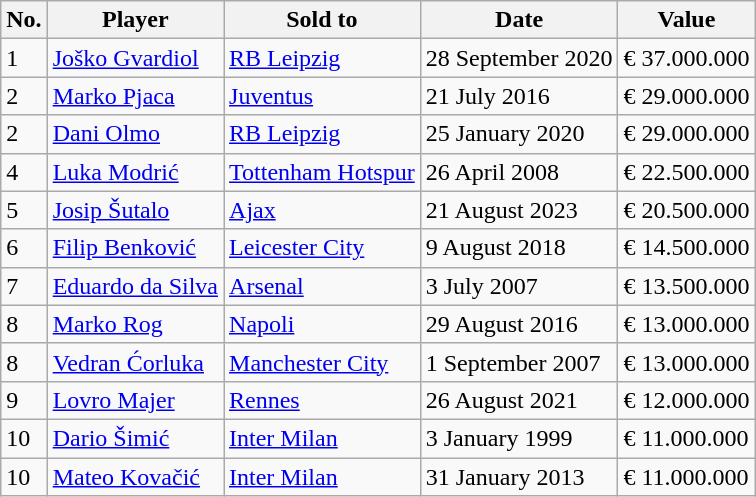<table class="wikitable">
<tr>
<th>No.</th>
<th>Player</th>
<th>Sold to</th>
<th>Date</th>
<th>Value</th>
</tr>
<tr>
<td>1</td>
<td> <a href='#'>Joško Gvardiol</a></td>
<td> <a href='#'>RB Leipzig</a></td>
<td>28 September 2020</td>
<td>€ 37.000.000</td>
</tr>
<tr>
<td>2</td>
<td> <a href='#'>Marko Pjaca</a></td>
<td> <a href='#'>Juventus</a></td>
<td>21 July 2016</td>
<td>€ 29.000.000</td>
</tr>
<tr>
<td>2</td>
<td> <a href='#'>Dani Olmo</a></td>
<td> <a href='#'>RB Leipzig</a></td>
<td>25 January 2020</td>
<td>€ 29.000.000</td>
</tr>
<tr>
<td>4</td>
<td> <a href='#'>Luka Modrić</a></td>
<td> <a href='#'>Tottenham Hotspur</a></td>
<td>26 April 2008</td>
<td>€ 22.500.000</td>
</tr>
<tr>
<td>5</td>
<td> <a href='#'>Josip Šutalo</a></td>
<td> <a href='#'>Ajax</a></td>
<td>21 August 2023</td>
<td>€ 20.500.000</td>
</tr>
<tr>
<td>6</td>
<td> <a href='#'>Filip Benković</a></td>
<td> <a href='#'>Leicester City</a></td>
<td>9 August 2018</td>
<td>€ 14.500.000</td>
</tr>
<tr>
<td>7</td>
<td> <a href='#'>Eduardo da Silva</a></td>
<td> <a href='#'>Arsenal</a></td>
<td>3 July 2007</td>
<td>€ 13.500.000</td>
</tr>
<tr>
<td>8</td>
<td> <a href='#'>Marko Rog</a></td>
<td> <a href='#'>Napoli</a></td>
<td>29 August 2016</td>
<td>€ 13.000.000</td>
</tr>
<tr>
<td>8</td>
<td> <a href='#'>Vedran Ćorluka</a></td>
<td> <a href='#'>Manchester City</a></td>
<td>1 September 2007</td>
<td>€ 13.000.000</td>
</tr>
<tr>
<td>9</td>
<td> <a href='#'>Lovro Majer</a></td>
<td> <a href='#'>Rennes</a></td>
<td>26 August 2021</td>
<td>€ 12.000.000</td>
</tr>
<tr>
<td>10</td>
<td> <a href='#'>Dario Šimić</a></td>
<td> <a href='#'>Inter Milan</a></td>
<td>3 January 1999</td>
<td>€ 11.000.000</td>
</tr>
<tr>
<td>10</td>
<td> <a href='#'>Mateo Kovačić</a></td>
<td> <a href='#'>Inter Milan</a></td>
<td>31 January 2013</td>
<td>€ 11.000.000</td>
</tr>
</table>
